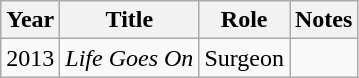<table class="wikitable">
<tr>
<th>Year</th>
<th>Title</th>
<th>Role</th>
<th>Notes</th>
</tr>
<tr>
<td>2013</td>
<td><em>Life Goes On</em></td>
<td>Surgeon</td>
<td></td>
</tr>
</table>
